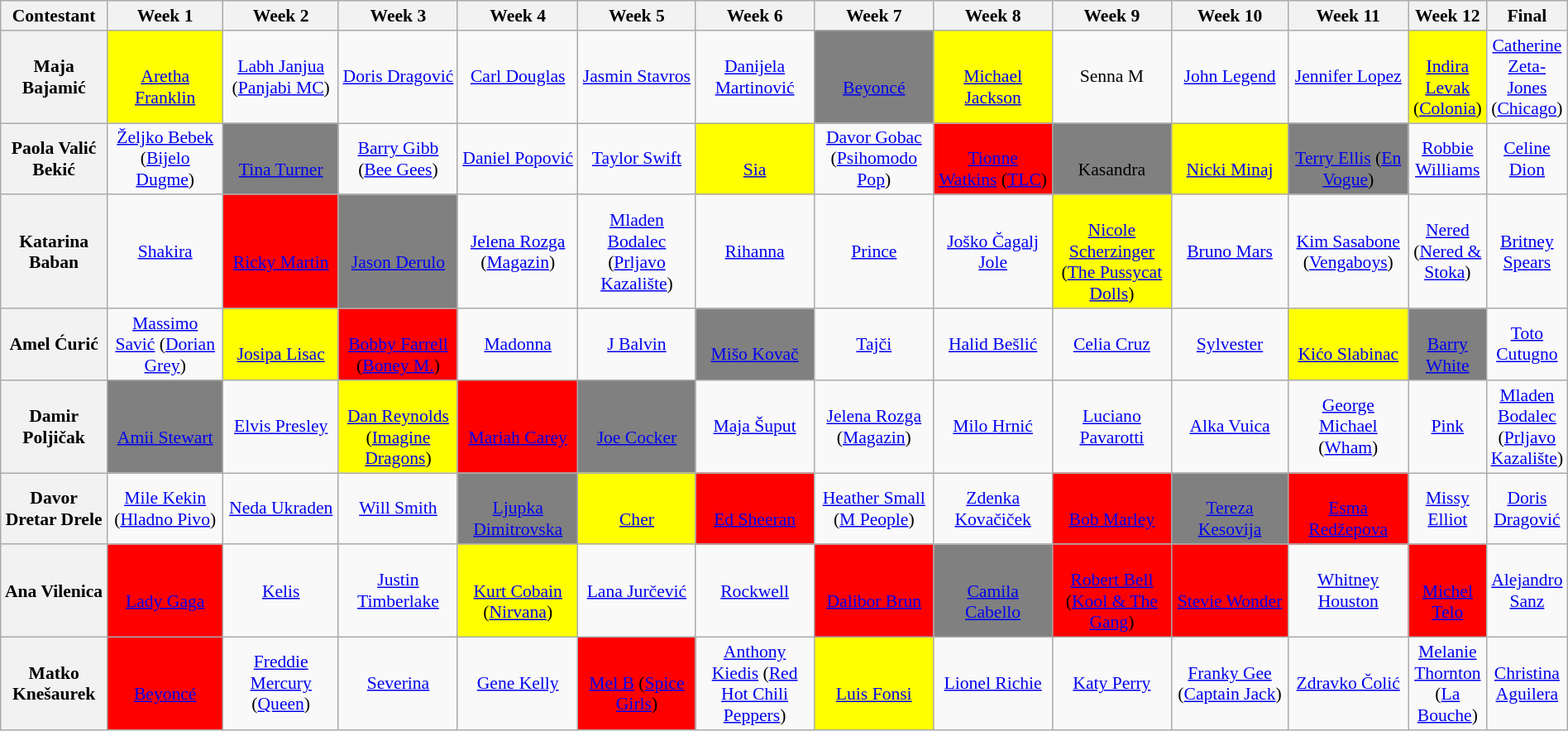<table class="wikitable" style="font-size:90%; width:100%; text-align:center; margin-left: auto; margin-right: auto">
<tr>
<th style="width: 7%;">Contestant</th>
<th style="width: 8%;">Week 1</th>
<th style="width: 8%;">Week 2</th>
<th style="width: 8%;">Week 3</th>
<th style="width: 8%;">Week 4</th>
<th style="width: 8%;">Week 5</th>
<th style="width: 8%;">Week 6</th>
<th style="width: 8%;">Week 7</th>
<th style="width: 8%;">Week 8</th>
<th style="width: 8%;">Week 9</th>
<th style="width: 8%;">Week 10</th>
<th style="width: 8%;">Week 11</th>
<th style="width: 8%;">Week 12</th>
<th style="width: 8%;">Final</th>
</tr>
<tr>
<th>Maja Bajamić</th>
<td style="background:yellow"><br><a href='#'>Aretha Franklin</a></td>
<td><a href='#'>Labh Janjua</a> (<a href='#'>Panjabi MC</a>)</td>
<td><a href='#'>Doris Dragović</a></td>
<td><a href='#'>Carl Douglas</a></td>
<td><a href='#'>Jasmin Stavros</a></td>
<td><a href='#'>Danijela Martinović</a></td>
<td style="background:gray"><br><a href='#'>Beyoncé</a></td>
<td style="background:yellow"><br><a href='#'>Michael Jackson</a></td>
<td>Senna M</td>
<td><a href='#'>John Legend</a></td>
<td><a href='#'>Jennifer Lopez</a></td>
<td style="background:yellow"><br><a href='#'>Indira Levak</a> (<a href='#'>Colonia</a>)</td>
<td><a href='#'>Catherine Zeta-Jones</a> (<a href='#'>Chicago</a>)</td>
</tr>
<tr>
<th>Paola Valić Bekić</th>
<td><a href='#'>Željko Bebek</a> (<a href='#'>Bijelo Dugme</a>)</td>
<td style="background:grey"><br><a href='#'>Tina Turner</a></td>
<td><a href='#'>Barry Gibb</a> (<a href='#'>Bee Gees</a>)</td>
<td><a href='#'>Daniel Popović</a></td>
<td><a href='#'>Taylor Swift</a></td>
<td style="background:yellow"><br><a href='#'>Sia</a></td>
<td><a href='#'>Davor Gobac</a> (<a href='#'>Psihomodo Pop</a>)</td>
<td style="background:red"><br><a href='#'>Tionne Watkins</a> (<a href='#'>TLC</a>)</td>
<td style="background:grey"><br>Kasandra</td>
<td style="background:yellow"><br><a href='#'>Nicki Minaj</a></td>
<td style="background:grey"><br><a href='#'>Terry Ellis</a> (<a href='#'>En Vogue</a>)</td>
<td><a href='#'>Robbie Williams</a></td>
<td><a href='#'>Celine Dion</a></td>
</tr>
<tr>
<th>Katarina Baban</th>
<td><a href='#'>Shakira</a></td>
<td style="background:red"><br><a href='#'>Ricky Martin</a></td>
<td style="background:grey"><br><a href='#'>Jason Derulo</a></td>
<td><a href='#'>Jelena Rozga</a> (<a href='#'>Magazin</a>)</td>
<td><a href='#'>Mladen Bodalec</a> (<a href='#'>Prljavo Kazalište</a>)</td>
<td><a href='#'>Rihanna</a></td>
<td><a href='#'>Prince</a></td>
<td><a href='#'>Joško Čagalj Jole</a></td>
<td style="background:yellow"><br><a href='#'>Nicole Scherzinger</a> (<a href='#'>The Pussycat Dolls</a>)</td>
<td><a href='#'>Bruno Mars</a></td>
<td><a href='#'>Kim Sasabone</a> (<a href='#'>Vengaboys</a>)</td>
<td><a href='#'>Nered</a> (<a href='#'>Nered & Stoka</a>)</td>
<td><a href='#'>Britney Spears</a></td>
</tr>
<tr>
<th>Amel Ćurić</th>
<td><a href='#'>Massimo Savić</a> (<a href='#'>Dorian Grey</a>)</td>
<td style="background:yellow"><br><a href='#'>Josipa Lisac</a></td>
<td style="background:red"><br><a href='#'>Bobby Farrell</a> (<a href='#'>Boney M.</a>)</td>
<td><a href='#'>Madonna</a></td>
<td><a href='#'>J Balvin</a></td>
<td style="background:grey"><br><a href='#'>Mišo Kovač</a></td>
<td><a href='#'>Tajči</a></td>
<td><a href='#'>Halid Bešlić</a></td>
<td><a href='#'>Celia Cruz</a></td>
<td><a href='#'>Sylvester</a></td>
<td style="background:yellow"><br><a href='#'>Kićo Slabinac</a></td>
<td style="background:grey"><br><a href='#'>Barry White</a></td>
<td><a href='#'>Toto Cutugno</a></td>
</tr>
<tr>
<th>Damir Poljičak</th>
<td style="background:gray"><br><a href='#'>Amii Stewart</a></td>
<td><a href='#'>Elvis Presley</a></td>
<td style="background:yellow"><br><a href='#'>Dan Reynolds</a> (<a href='#'>Imagine Dragons</a>)</td>
<td style="background:red"><br><a href='#'>Mariah Carey</a></td>
<td style="background:grey"><br><a href='#'>Joe Cocker</a></td>
<td><a href='#'>Maja Šuput</a></td>
<td><a href='#'>Jelena Rozga</a> (<a href='#'>Magazin</a>)</td>
<td><a href='#'>Milo Hrnić</a></td>
<td><a href='#'>Luciano Pavarotti</a></td>
<td><a href='#'>Alka Vuica</a></td>
<td><a href='#'>George Michael</a> (<a href='#'>Wham</a>)</td>
<td><a href='#'>Pink</a></td>
<td><a href='#'>Mladen Bodalec</a> (<a href='#'>Prljavo Kazalište</a>)</td>
</tr>
<tr>
<th>Davor Dretar Drele</th>
<td><a href='#'>Mile Kekin</a> (<a href='#'>Hladno Pivo</a>)</td>
<td><a href='#'>Neda Ukraden</a></td>
<td><a href='#'>Will Smith</a></td>
<td style="background:grey"><br><a href='#'>Ljupka Dimitrovska</a></td>
<td style="background:yellow"><br><a href='#'>Cher</a></td>
<td style="background:red"><br><a href='#'>Ed Sheeran</a></td>
<td><a href='#'>Heather Small</a> (<a href='#'>M People</a>)</td>
<td><a href='#'>Zdenka Kovačiček</a></td>
<td style="background:red"><br><a href='#'>Bob Marley</a></td>
<td style="background:gray"><br><a href='#'>Tereza Kesovija</a></td>
<td style="background:red"><br><a href='#'>Esma Redžepova</a></td>
<td><a href='#'>Missy Elliot</a></td>
<td><a href='#'>Doris Dragović</a></td>
</tr>
<tr>
<th>Ana Vilenica</th>
<td style="background:red"><br><a href='#'>Lady Gaga</a></td>
<td><a href='#'>Kelis</a></td>
<td><a href='#'>Justin Timberlake</a></td>
<td style="background:yellow"><br><a href='#'>Kurt Cobain</a> (<a href='#'>Nirvana</a>)</td>
<td><a href='#'>Lana Jurčević</a></td>
<td><a href='#'>Rockwell</a></td>
<td style="background:red"><br><a href='#'>Dalibor Brun</a></td>
<td style="background:grey"><br><a href='#'>Camila Cabello</a></td>
<td style="background:red"><br><a href='#'>Robert Bell</a> (<a href='#'>Kool & The Gang</a>)</td>
<td style="background:red"><br><a href='#'>Stevie Wonder</a></td>
<td><a href='#'>Whitney Houston</a></td>
<td style="background:red"><br><a href='#'>Michel Telo</a></td>
<td><a href='#'>Alejandro Sanz</a></td>
</tr>
<tr>
<th>Matko Knešaurek</th>
<td style="background:red"><br><a href='#'>Beyoncé</a></td>
<td><a href='#'>Freddie Mercury</a> (<a href='#'>Queen</a>)</td>
<td><a href='#'>Severina</a></td>
<td><a href='#'>Gene Kelly</a></td>
<td style="background:red"><br><a href='#'>Mel B</a> (<a href='#'>Spice Girls</a>)</td>
<td><a href='#'>Anthony Kiedis</a> (<a href='#'>Red Hot Chili Peppers</a>)</td>
<td style="background:yellow"><br><a href='#'>Luis Fonsi</a></td>
<td><a href='#'>Lionel Richie</a></td>
<td><a href='#'>Katy Perry</a></td>
<td><a href='#'>Franky Gee</a> (<a href='#'>Captain Jack</a>)</td>
<td><a href='#'>Zdravko Čolić</a></td>
<td><a href='#'>Melanie Thornton</a> (<a href='#'>La Bouche</a>)</td>
<td><a href='#'>Christina Aguilera</a></td>
</tr>
</table>
